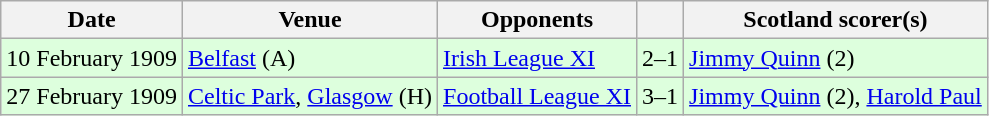<table class="wikitable">
<tr>
<th>Date</th>
<th>Venue</th>
<th>Opponents</th>
<th></th>
<th>Scotland scorer(s)</th>
</tr>
<tr bgcolor=#ddffdd>
<td>10 February 1909</td>
<td><a href='#'>Belfast</a> (A)</td>
<td> <a href='#'>Irish League XI</a></td>
<td align=center>2–1</td>
<td><a href='#'>Jimmy Quinn</a> (2)</td>
</tr>
<tr bgcolor=#ddffdd>
<td>27 February 1909</td>
<td><a href='#'>Celtic Park</a>, <a href='#'>Glasgow</a> (H)</td>
<td> <a href='#'>Football League XI</a></td>
<td align=center>3–1</td>
<td><a href='#'>Jimmy Quinn</a> (2), <a href='#'>Harold Paul</a></td>
</tr>
</table>
